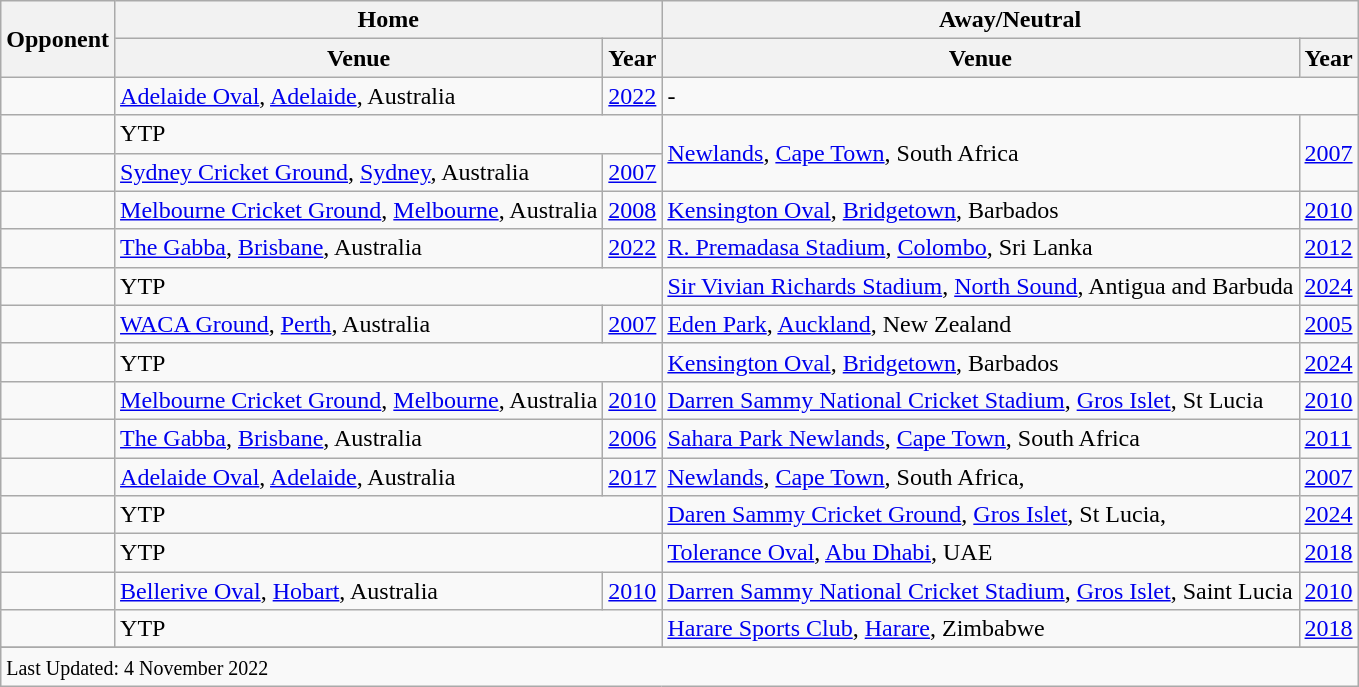<table class="wikitable plainrowheaders sortable">
<tr>
<th rowspan="2">Opponent</th>
<th colspan="2">Home</th>
<th colspan="2">Away/Neutral</th>
</tr>
<tr>
<th>Venue</th>
<th style="text-align:center">Year</th>
<th style="text-align:center">Venue</th>
<th style="text-align:center">Year</th>
</tr>
<tr>
<td></td>
<td><a href='#'>Adelaide Oval</a>, <a href='#'>Adelaide</a>, Australia</td>
<td><a href='#'>2022</a></td>
<td colspan=2>-</td>
</tr>
<tr>
<td></td>
<td colspan=2>YTP</td>
<td rowspan=2><a href='#'>Newlands</a>, <a href='#'>Cape Town</a>, South Africa</td>
<td rowspan=2><a href='#'>2007</a></td>
</tr>
<tr>
<td></td>
<td><a href='#'>Sydney Cricket Ground</a>, <a href='#'>Sydney</a>, Australia</td>
<td><a href='#'>2007</a></td>
</tr>
<tr>
<td></td>
<td><a href='#'>Melbourne Cricket Ground</a>, <a href='#'>Melbourne</a>, Australia</td>
<td><a href='#'>2008</a></td>
<td><a href='#'>Kensington Oval</a>, <a href='#'>Bridgetown</a>, Barbados</td>
<td><a href='#'>2010</a></td>
</tr>
<tr>
<td></td>
<td><a href='#'>The Gabba</a>, <a href='#'>Brisbane</a>, Australia</td>
<td><a href='#'>2022</a></td>
<td><a href='#'>R. Premadasa Stadium</a>, <a href='#'>Colombo</a>, Sri Lanka</td>
<td><a href='#'>2012</a></td>
</tr>
<tr>
<td></td>
<td colspan=2>YTP</td>
<td><a href='#'>Sir Vivian Richards Stadium</a>, <a href='#'>North Sound</a>, Antigua and Barbuda</td>
<td><a href='#'>2024</a></td>
</tr>
<tr>
<td></td>
<td><a href='#'>WACA Ground</a>, <a href='#'>Perth</a>, Australia</td>
<td><a href='#'>2007</a></td>
<td><a href='#'>Eden Park</a>, <a href='#'>Auckland</a>, New Zealand</td>
<td><a href='#'>2005</a></td>
</tr>
<tr>
<td></td>
<td colspan=2>YTP</td>
<td><a href='#'>Kensington Oval</a>, <a href='#'>Bridgetown</a>, Barbados</td>
<td><a href='#'>2024</a></td>
</tr>
<tr>
<td></td>
<td><a href='#'>Melbourne Cricket Ground</a>, <a href='#'>Melbourne</a>, Australia</td>
<td><a href='#'>2010</a></td>
<td><a href='#'>Darren Sammy National Cricket Stadium</a>, <a href='#'>Gros Islet</a>, St Lucia</td>
<td><a href='#'>2010</a></td>
</tr>
<tr>
<td></td>
<td><a href='#'>The Gabba</a>, <a href='#'>Brisbane</a>, Australia</td>
<td><a href='#'>2006</a></td>
<td><a href='#'>Sahara Park Newlands</a>, <a href='#'>Cape Town</a>, South Africa</td>
<td><a href='#'>2011</a></td>
</tr>
<tr>
<td></td>
<td><a href='#'>Adelaide Oval</a>, <a href='#'>Adelaide</a>, Australia</td>
<td><a href='#'>2017</a></td>
<td><a href='#'>Newlands</a>, <a href='#'>Cape Town</a>, South Africa,</td>
<td><a href='#'>2007</a></td>
</tr>
<tr>
<td></td>
<td colspan=2>YTP</td>
<td><a href='#'>Daren Sammy Cricket Ground</a>, <a href='#'>Gros Islet</a>, St Lucia,</td>
<td><a href='#'>2024</a></td>
</tr>
<tr>
<td></td>
<td colspan=2>YTP</td>
<td><a href='#'>Tolerance Oval</a>, <a href='#'>Abu Dhabi</a>, UAE</td>
<td><a href='#'>2018</a></td>
</tr>
<tr>
<td></td>
<td><a href='#'>Bellerive Oval</a>, <a href='#'>Hobart</a>, Australia</td>
<td><a href='#'>2010</a></td>
<td><a href='#'>Darren Sammy National Cricket Stadium</a>, <a href='#'>Gros Islet</a>, Saint Lucia</td>
<td><a href='#'>2010</a></td>
</tr>
<tr>
<td></td>
<td colspan=2>YTP</td>
<td><a href='#'>Harare Sports Club</a>, <a href='#'>Harare</a>, Zimbabwe</td>
<td><a href='#'>2018</a></td>
</tr>
<tr>
</tr>
<tr class=sortbottom>
<td colspan=5><small>Last Updated: 4 November 2022</small></td>
</tr>
</table>
